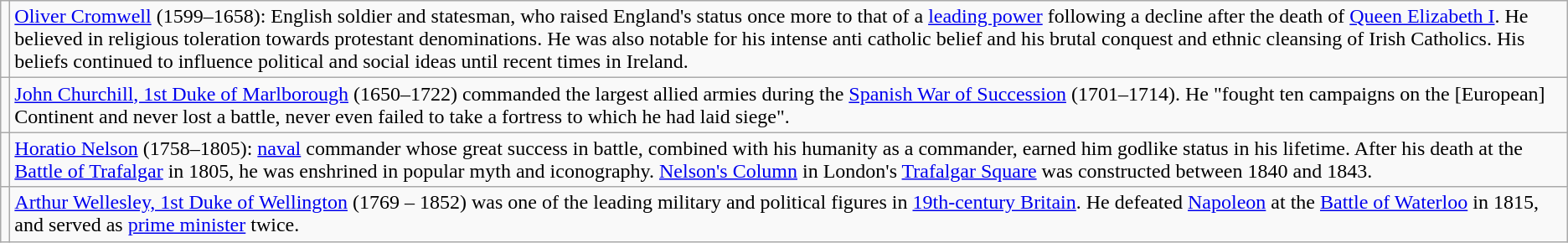<table class="wikitable">
<tr>
<td></td>
<td><a href='#'>Oliver Cromwell</a> (1599–1658): English soldier and statesman, who raised England's status once more to that of a <a href='#'>leading power</a> following a decline after the death of <a href='#'>Queen Elizabeth I</a>. He believed in religious toleration towards protestant denominations. He was also notable for his intense anti catholic belief and his brutal conquest and ethnic cleansing of Irish Catholics. His beliefs continued to influence political and social ideas until recent times in Ireland.</td>
</tr>
<tr>
<td></td>
<td><a href='#'>John Churchill, 1st Duke of Marlborough</a> (1650–1722) commanded the largest allied armies during the <a href='#'>Spanish War of Succession</a> (1701–1714). He "fought ten campaigns on the [European] Continent and never lost a battle, never even failed to take a fortress to which he had laid siege".</td>
</tr>
<tr>
<td></td>
<td><a href='#'>Horatio Nelson</a> (1758–1805): <a href='#'>naval</a> commander whose great success in battle, combined with his humanity as a commander, earned him godlike status in his lifetime. After his death at the <a href='#'>Battle of Trafalgar</a> in 1805, he was enshrined in popular myth and iconography. <a href='#'>Nelson's Column</a> in London's <a href='#'>Trafalgar Square</a> was constructed between 1840 and 1843.</td>
</tr>
<tr>
<td></td>
<td><a href='#'>Arthur Wellesley, 1st Duke of Wellington</a> (1769 – 1852) was one of the leading military and political figures in <a href='#'>19th-century Britain</a>. He defeated <a href='#'>Napoleon</a> at the <a href='#'>Battle of Waterloo</a> in 1815, and served as <a href='#'>prime minister</a> twice.</td>
</tr>
</table>
